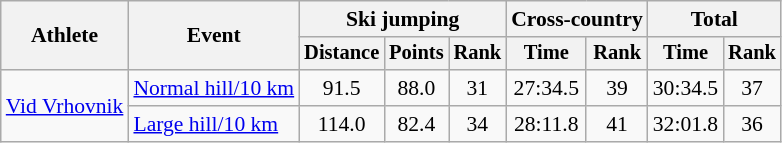<table class=wikitable style="font-size:90%; text-align:center">
<tr>
<th rowspan="2">Athlete</th>
<th rowspan="2">Event</th>
<th colspan="3">Ski jumping</th>
<th colspan="2">Cross-country</th>
<th colspan="2">Total</th>
</tr>
<tr style="font-size:95%">
<th>Distance</th>
<th>Points</th>
<th>Rank</th>
<th>Time</th>
<th>Rank</th>
<th>Time</th>
<th>Rank</th>
</tr>
<tr>
<td rowspan="2" align="left"><a href='#'>Vid Vrhovnik</a></td>
<td align=left><a href='#'>Normal hill/10 km</a></td>
<td>91.5</td>
<td>88.0</td>
<td>31</td>
<td>27:34.5</td>
<td>39</td>
<td>30:34.5</td>
<td>37</td>
</tr>
<tr>
<td align=left><a href='#'>Large hill/10 km</a></td>
<td>114.0</td>
<td>82.4</td>
<td>34</td>
<td>28:11.8</td>
<td>41</td>
<td>32:01.8</td>
<td>36</td>
</tr>
</table>
